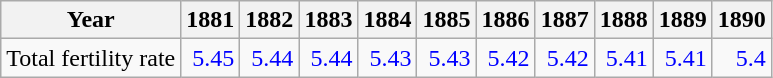<table class="wikitable " style="text-align:right">
<tr>
<th>Year</th>
<th>1881</th>
<th>1882</th>
<th>1883</th>
<th>1884</th>
<th>1885</th>
<th>1886</th>
<th>1887</th>
<th>1888</th>
<th>1889</th>
<th>1890</th>
</tr>
<tr>
<td align="left">Total fertility rate</td>
<td style="text-align:right; color:blue;">5.45</td>
<td style="text-align:right; color:blue;">5.44</td>
<td style="text-align:right; color:blue;">5.44</td>
<td style="text-align:right; color:blue;">5.43</td>
<td style="text-align:right; color:blue;">5.43</td>
<td style="text-align:right; color:blue;">5.42</td>
<td style="text-align:right; color:blue;">5.42</td>
<td style="text-align:right; color:blue;">5.41</td>
<td style="text-align:right; color:blue;">5.41</td>
<td style="text-align:right; color:blue;">5.4</td>
</tr>
</table>
